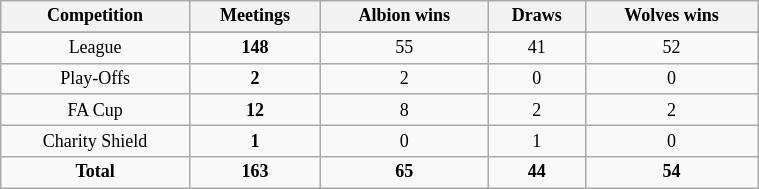<table class="wikitable" style="text-align: center; width: 40%; font-size: 12px">
<tr>
<th><strong>Competition</strong></th>
<th><strong>Meetings</strong></th>
<th><strong>Albion wins</strong></th>
<th><strong>Draws</strong></th>
<th><strong>Wolves wins</strong></th>
</tr>
<tr>
</tr>
<tr>
<td>League</td>
<td><strong>148</strong></td>
<td>55</td>
<td>41</td>
<td>52</td>
</tr>
<tr>
<td>Play-Offs</td>
<td><strong>2</strong></td>
<td>2</td>
<td>0</td>
<td>0</td>
</tr>
<tr>
<td>FA Cup</td>
<td><strong>12</strong></td>
<td>8</td>
<td>2</td>
<td>2</td>
</tr>
<tr>
<td>Charity Shield</td>
<td><strong>1</strong></td>
<td>0</td>
<td>1</td>
<td>0</td>
</tr>
<tr>
<td><strong>Total</strong></td>
<td><strong>163</strong></td>
<td><strong>65</strong></td>
<td><strong>44</strong></td>
<td><strong>54</strong></td>
</tr>
</table>
